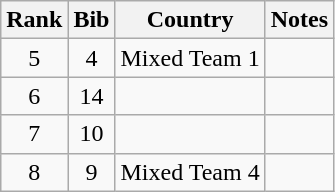<table class="wikitable" style="text-align:center;">
<tr>
<th>Rank</th>
<th>Bib</th>
<th>Country</th>
<th>Notes</th>
</tr>
<tr>
<td>5</td>
<td>4</td>
<td align=left>Mixed Team 1</td>
<td></td>
</tr>
<tr>
<td>6</td>
<td>14</td>
<td align=left></td>
<td></td>
</tr>
<tr>
<td>7</td>
<td>10</td>
<td align=left></td>
<td></td>
</tr>
<tr>
<td>8</td>
<td>9</td>
<td align=left>Mixed Team 4</td>
<td></td>
</tr>
</table>
